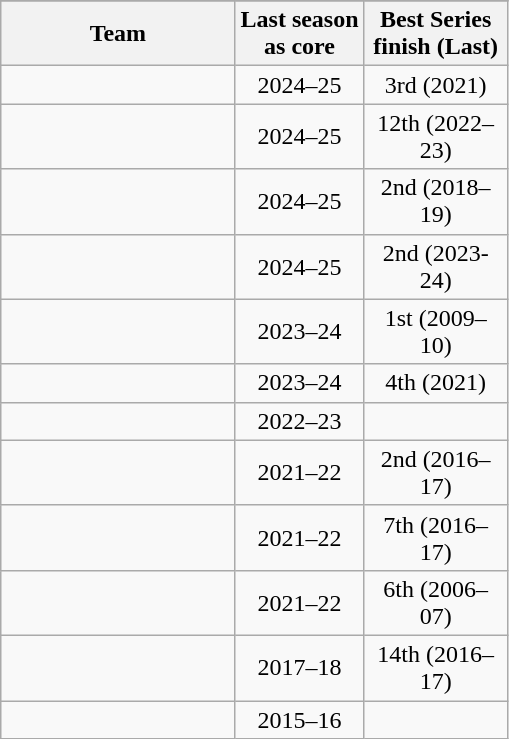<table class="wikitable sortable" style="text-align: center;">
<tr>
</tr>
<tr>
<th style="width:9.3em;">Team</th>
<th>Last season <br> as core</th>
<th style="width:5.5em;">Best Series <br> finish (Last)</th>
</tr>
<tr>
<td align="left"></td>
<td>2024–25</td>
<td>3rd (2021)</td>
</tr>
<tr>
<td align="left"></td>
<td>2024–25</td>
<td>12th (2022–23)</td>
</tr>
<tr>
<td align="left"></td>
<td>2024–25</td>
<td>2nd (2018–19)</td>
</tr>
<tr>
<td align="left"></td>
<td>2024–25</td>
<td>2nd (2023-24)</td>
</tr>
<tr>
<td align="left"></td>
<td>2023–24</td>
<td>1st (2009–10)</td>
</tr>
<tr>
<td align="left"></td>
<td>2023–24</td>
<td>4th (2021)</td>
</tr>
<tr>
<td align="left"></td>
<td>2022–23</td>
<td></td>
</tr>
<tr>
<td align="left"></td>
<td>2021–22</td>
<td>2nd (2016–17)</td>
</tr>
<tr>
<td align="left"></td>
<td>2021–22</td>
<td>7th (2016–17)</td>
</tr>
<tr>
<td align="left"></td>
<td>2021–22</td>
<td>6th (2006–07)</td>
</tr>
<tr>
<td align="left"></td>
<td>2017–18</td>
<td>14th (2016–17)</td>
</tr>
<tr>
<td align="left"></td>
<td>2015–16</td>
<td></td>
</tr>
</table>
